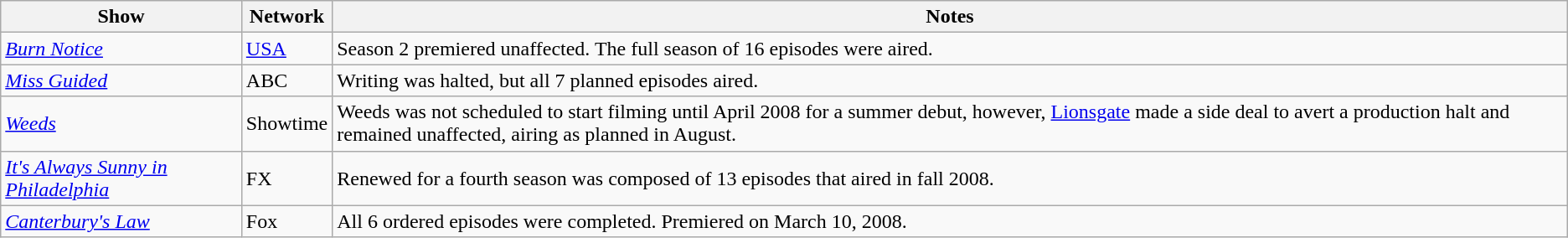<table class="wikitable sortable">
<tr>
<th>Show</th>
<th>Network</th>
<th>Notes</th>
</tr>
<tr>
<td><em><a href='#'>Burn Notice</a></em></td>
<td><a href='#'>USA</a></td>
<td>Season 2 premiered unaffected.  The full season of 16 episodes were aired.</td>
</tr>
<tr>
<td><em><a href='#'>Miss Guided</a></em></td>
<td>ABC</td>
<td>Writing was halted, but all 7 planned episodes aired.</td>
</tr>
<tr>
<td><em><a href='#'>Weeds</a></em></td>
<td>Showtime</td>
<td>Weeds was not scheduled to start filming until April 2008 for a summer debut, however, <a href='#'>Lionsgate</a> made a side deal to avert a production halt and remained unaffected, airing as planned in August.</td>
</tr>
<tr>
<td><em><a href='#'>It's Always Sunny in Philadelphia</a></em></td>
<td>FX</td>
<td>Renewed for a fourth season was composed of 13 episodes that aired in fall 2008.</td>
</tr>
<tr>
<td><em><a href='#'>Canterbury's Law</a></em></td>
<td>Fox</td>
<td>All 6 ordered episodes were completed. Premiered on March 10, 2008.</td>
</tr>
</table>
